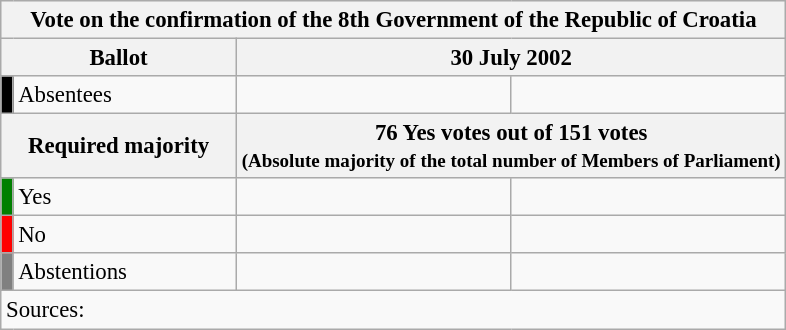<table class="wikitable" style="text-align:center; font-size:95%;">
<tr style="background:#e9e9e9;">
<th colspan="4">Vote on the confirmation of the 8th Government of the Republic of Croatia</th>
</tr>
<tr>
<th colspan="2" style="width:150px;">Ballot</th>
<th colspan="2" style="width:150px;">30 July 2002</th>
</tr>
<tr>
<th style="background:black;"></th>
<td style="text-align:left;">Absentees</td>
<td></td>
<td></td>
</tr>
<tr>
<th colspan="2">Required majority</th>
<th colspan="2"><strong>76 Yes votes out of 151 votes<br><small>(Absolute majority of the total number of Members of Parliament)</small></strong></th>
</tr>
<tr>
<th style="width:1px; background:green;"></th>
<td style="text-align:left;">Yes</td>
<td></td>
<td></td>
</tr>
<tr>
<th style="background:red;"></th>
<td style="text-align:left;">No</td>
<td></td>
<td></td>
</tr>
<tr>
<th style="background:gray;"></th>
<td style="text-align:left;">Abstentions</td>
<td></td>
<td></td>
</tr>
<tr>
<td style="text-align:left;" colspan="4">Sources:</td>
</tr>
</table>
